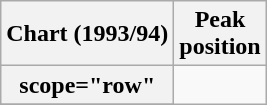<table class="wikitable plainrowheaders" style="text-align:center;">
<tr>
<th scope="col">Chart (1993/94)</th>
<th scope="col">Peak<br>position</th>
</tr>
<tr>
<th>scope="row"</th>
</tr>
<tr>
</tr>
</table>
